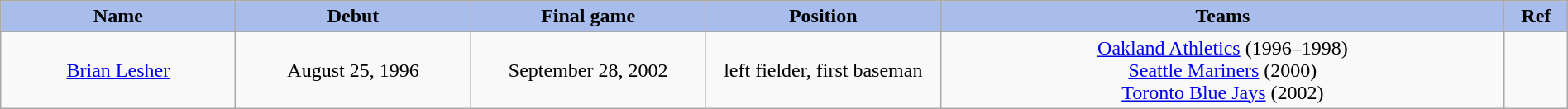<table class="wikitable" style="width: 100%">
<tr>
<th style="background:#a8bdec; width:15%;">Name</th>
<th style="width:15%; background:#a8bdec;">Debut</th>
<th style="width:15%; background:#a8bdec;">Final game</th>
<th style="width:15%; background:#a8bdec;">Position</th>
<th style="width:36%; background:#a8bdec;">Teams</th>
<th style="width:4%; background:#a8bdec;">Ref</th>
</tr>
<tr align=center>
<td><a href='#'>Brian Lesher</a></td>
<td>August 25, 1996</td>
<td>September 28, 2002</td>
<td>left fielder, first baseman</td>
<td><a href='#'>Oakland Athletics</a> (1996–1998)<br><a href='#'>Seattle Mariners</a> (2000)<br><a href='#'>Toronto Blue Jays</a> (2002)</td>
<td></td>
</tr>
</table>
